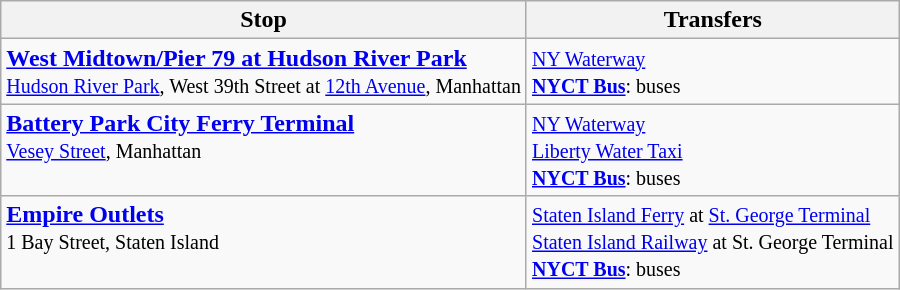<table class="wikitable">
<tr>
<th>Stop</th>
<th>Transfers</th>
</tr>
<tr>
<td valign="top"><strong><a href='#'>West Midtown/Pier 79 at Hudson River Park</a></strong><br><small><a href='#'>Hudson River Park</a>, West 39th Street at <a href='#'>12th Avenue</a>, Manhattan</small><br><small></small></td>
<td><small><a href='#'>NY Waterway</a><br><strong><a href='#'>NYCT Bus</a></strong>:  buses</small></td>
</tr>
<tr>
<td valign="top"><strong><a href='#'>Battery Park City Ferry Terminal</a></strong><br><small><a href='#'>Vesey Street</a>, Manhattan</small><br><small></small></td>
<td><small><a href='#'>NY Waterway</a><br><a href='#'>Liberty Water Taxi</a><br><strong><a href='#'>NYCT Bus</a></strong>:  buses</small></td>
</tr>
<tr>
<td valign="top"><strong><a href='#'>Empire Outlets</a></strong><br><small>1 Bay Street, Staten Island<br></small></td>
<td><small><a href='#'>Staten Island Ferry</a> at <a href='#'>St. George Terminal</a><br><a href='#'>Staten Island Railway</a> at St. George Terminal<br><strong><a href='#'>NYCT Bus</a></strong>:  buses</small></td>
</tr>
</table>
